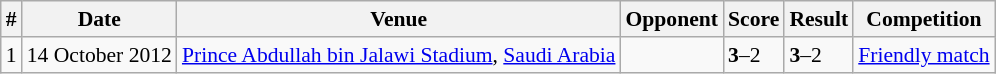<table class="wikitable collapsible collapsed" style="font-size:90%">
<tr>
<th>#</th>
<th>Date</th>
<th>Venue</th>
<th>Opponent</th>
<th>Score</th>
<th>Result</th>
<th>Competition</th>
</tr>
<tr>
<td>1</td>
<td>14 October 2012</td>
<td><a href='#'>Prince Abdullah bin Jalawi Stadium</a>, <a href='#'>Saudi Arabia</a></td>
<td></td>
<td><strong>3</strong>–2</td>
<td><strong>3</strong>–2</td>
<td><a href='#'>Friendly match</a></td>
</tr>
</table>
